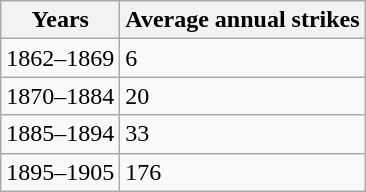<table class="wikitable">
<tr>
<th>Years</th>
<th>Average annual strikes</th>
</tr>
<tr>
<td>1862–1869</td>
<td>6</td>
</tr>
<tr>
<td>1870–1884</td>
<td>20</td>
</tr>
<tr>
<td>1885–1894</td>
<td>33</td>
</tr>
<tr>
<td>1895–1905</td>
<td>176</td>
</tr>
</table>
